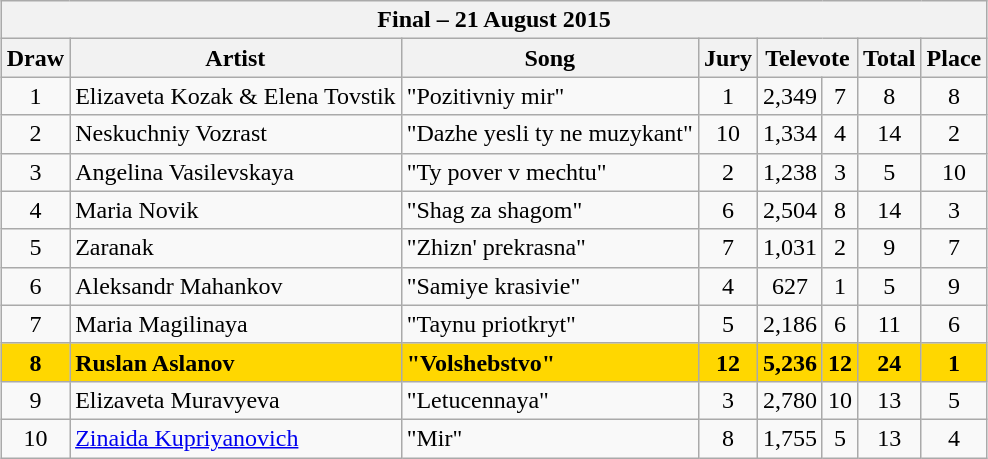<table class="sortable wikitable" style="margin: 1em auto 1em auto; text-align:center">
<tr>
<th colspan="8">Final – 21 August 2015</th>
</tr>
<tr>
<th>Draw</th>
<th>Artist</th>
<th>Song</th>
<th>Jury</th>
<th colspan="2">Televote</th>
<th>Total</th>
<th>Place</th>
</tr>
<tr>
<td>1</td>
<td align="left">Elizaveta Kozak & Elena Tovstik</td>
<td align="left">"Pozitivniy mir"</td>
<td>1</td>
<td>2,349</td>
<td>7</td>
<td>8</td>
<td>8</td>
</tr>
<tr>
<td>2</td>
<td align="left">Neskuchniy Vozrast</td>
<td align="left">"Dazhe yesli ty ne muzykant"</td>
<td>10</td>
<td>1,334</td>
<td>4</td>
<td>14</td>
<td>2</td>
</tr>
<tr>
<td>3</td>
<td align="left">Angelina Vasilevskaya</td>
<td align="left">"Ty pover v mechtu"</td>
<td>2</td>
<td>1,238</td>
<td>3</td>
<td>5</td>
<td>10</td>
</tr>
<tr>
<td>4</td>
<td align="left">Maria Novik</td>
<td align="left">"Shag za shagom"</td>
<td>6</td>
<td>2,504</td>
<td>8</td>
<td>14</td>
<td>3</td>
</tr>
<tr>
<td>5</td>
<td align="left">Zaranak</td>
<td align="left">"Zhizn' prekrasna"</td>
<td>7</td>
<td>1,031</td>
<td>2</td>
<td>9</td>
<td>7</td>
</tr>
<tr>
<td>6</td>
<td align="left">Aleksandr Mahankov</td>
<td align="left">"Samiye krasivie"</td>
<td>4</td>
<td>627</td>
<td>1</td>
<td>5</td>
<td>9</td>
</tr>
<tr>
<td>7</td>
<td align="left">Maria Magilinaya</td>
<td align="left">"Taynu priotkryt"</td>
<td>5</td>
<td>2,186</td>
<td>6</td>
<td>11</td>
<td>6</td>
</tr>
<tr style="font-weight:bold; background:gold;">
<td>8</td>
<td align="left">Ruslan Aslanov</td>
<td align="left">"Volshebstvo"</td>
<td>12</td>
<td>5,236</td>
<td>12</td>
<td>24</td>
<td>1</td>
</tr>
<tr>
<td>9</td>
<td align="left">Elizaveta Muravyeva</td>
<td align="left">"Letucennaya"</td>
<td>3</td>
<td>2,780</td>
<td>10</td>
<td>13</td>
<td>5</td>
</tr>
<tr>
<td>10</td>
<td align="left"><a href='#'>Zinaida Kupriyanovich</a></td>
<td align="left">"Mir"</td>
<td>8</td>
<td>1,755</td>
<td>5</td>
<td>13</td>
<td>4</td>
</tr>
</table>
